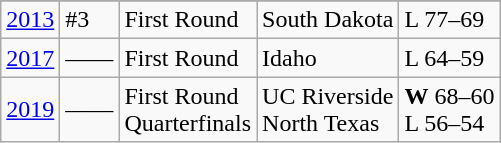<table class="wikitable">
<tr>
</tr>
<tr>
<td><a href='#'>2013</a></td>
<td>#3</td>
<td>First Round</td>
<td>South Dakota</td>
<td>L 77–69</td>
</tr>
<tr>
<td><a href='#'>2017</a></td>
<td>––––</td>
<td>First Round</td>
<td>Idaho</td>
<td>L 64–59</td>
</tr>
<tr>
<td><a href='#'>2019</a></td>
<td>––––</td>
<td>First Round<br>Quarterfinals</td>
<td>UC Riverside<br>North Texas</td>
<td><strong>W</strong> 68–60<br>L 56–54</td>
</tr>
</table>
